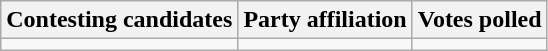<table class="wikitable sortable">
<tr>
<th>Contesting candidates</th>
<th>Party affiliation</th>
<th>Votes polled</th>
</tr>
<tr>
<td></td>
<td></td>
<td></td>
</tr>
</table>
